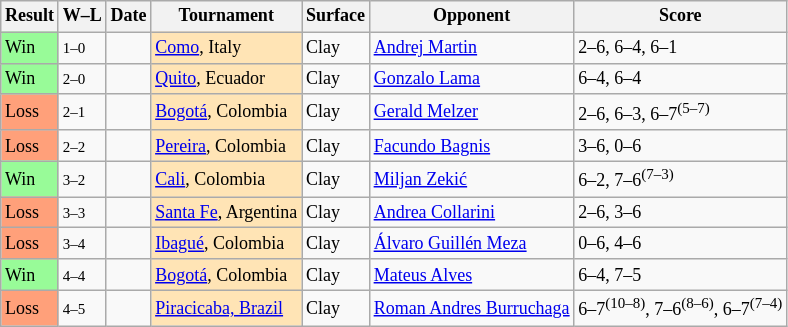<table class="sortable wikitable" style=font-size:75%>
<tr>
<th>Result</th>
<th class="unsortable">W–L</th>
<th>Date</th>
<th>Tournament</th>
<th>Surface</th>
<th>Opponent</th>
<th class="unsortable">Score</th>
</tr>
<tr>
<td bgcolor=98FB98>Win</td>
<td><small>1–0</small></td>
<td><a href='#'></a></td>
<td style="background:moccasin;"><a href='#'>Como</a>, Italy</td>
<td>Clay</td>
<td> <a href='#'>Andrej Martin</a></td>
<td>2–6, 6–4, 6–1</td>
</tr>
<tr>
<td bgcolor=98FB98>Win</td>
<td><small>2–0</small></td>
<td><a href='#'></a></td>
<td style="background:moccasin;"><a href='#'>Quito</a>, Ecuador</td>
<td>Clay</td>
<td> <a href='#'>Gonzalo Lama</a></td>
<td>6–4, 6–4</td>
</tr>
<tr>
<td bgcolor=FFA07A>Loss</td>
<td><small>2–1</small></td>
<td><a href='#'></a></td>
<td style="background:moccasin;"><a href='#'>Bogotá</a>, Colombia</td>
<td>Clay</td>
<td> <a href='#'>Gerald Melzer</a></td>
<td>2–6, 6–3, 6–7<sup>(5–7)</sup></td>
</tr>
<tr>
<td bgcolor=FFA07A>Loss</td>
<td><small>2–2</small></td>
<td><a href='#'></a></td>
<td style="background:moccasin;"><a href='#'>Pereira</a>, Colombia</td>
<td>Clay</td>
<td> <a href='#'>Facundo Bagnis</a></td>
<td>3–6, 0–6</td>
</tr>
<tr>
<td bgcolor=98FB98>Win</td>
<td><small>3–2</small></td>
<td><a href='#'></a></td>
<td style="background:moccasin;"><a href='#'>Cali</a>, Colombia</td>
<td>Clay</td>
<td> <a href='#'>Miljan Zekić</a></td>
<td>6–2, 7–6<sup>(7–3)</sup></td>
</tr>
<tr>
<td bgcolor=FFA07A>Loss</td>
<td><small>3–3</small></td>
<td><a href='#'></a></td>
<td style="background:moccasin;"><a href='#'>Santa Fe</a>, Argentina</td>
<td>Clay</td>
<td> <a href='#'>Andrea Collarini</a></td>
<td>2–6, 3–6</td>
</tr>
<tr>
<td bgcolor=FFA07A>Loss</td>
<td><small>3–4</small></td>
<td><a href='#'></a></td>
<td style="background:moccasin;"><a href='#'>Ibagué</a>, Colombia</td>
<td>Clay</td>
<td> <a href='#'>Álvaro Guillén Meza</a></td>
<td>0–6, 4–6</td>
</tr>
<tr>
<td bgcolor=98FB98>Win</td>
<td><small>4–4</small></td>
<td><a href='#'></a></td>
<td style="background:moccasin;"><a href='#'>Bogotá</a>, Colombia</td>
<td>Clay</td>
<td> <a href='#'>Mateus Alves</a></td>
<td>6–4, 7–5</td>
</tr>
<tr>
<td bgcolor=FFA07A>Loss</td>
<td><small>4–5</small></td>
<td><a href='#'></a></td>
<td style="background:moccasin;"><a href='#'>Piracicaba, Brazil</a></td>
<td>Clay</td>
<td> <a href='#'>Roman Andres Burruchaga</a></td>
<td>6–7<sup>(10–8)</sup>, 7–6<sup>(8–6)</sup>, 6–7<sup>(7–4)</sup></td>
</tr>
</table>
